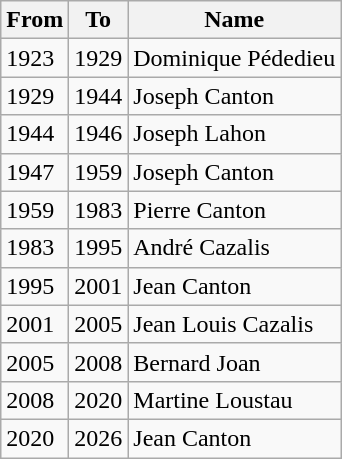<table class="wikitable">
<tr>
<th>From</th>
<th>To</th>
<th>Name</th>
</tr>
<tr>
<td>1923</td>
<td>1929</td>
<td>Dominique Pédedieu</td>
</tr>
<tr>
<td>1929</td>
<td>1944</td>
<td>Joseph Canton</td>
</tr>
<tr>
<td>1944</td>
<td>1946</td>
<td>Joseph Lahon</td>
</tr>
<tr>
<td>1947</td>
<td>1959</td>
<td>Joseph Canton</td>
</tr>
<tr>
<td>1959</td>
<td>1983</td>
<td>Pierre Canton</td>
</tr>
<tr>
<td>1983</td>
<td>1995</td>
<td>André Cazalis</td>
</tr>
<tr>
<td>1995</td>
<td>2001</td>
<td>Jean Canton</td>
</tr>
<tr>
<td>2001</td>
<td>2005</td>
<td>Jean Louis Cazalis</td>
</tr>
<tr>
<td>2005</td>
<td>2008</td>
<td>Bernard Joan</td>
</tr>
<tr>
<td>2008</td>
<td>2020</td>
<td>Martine Loustau</td>
</tr>
<tr>
<td>2020</td>
<td>2026</td>
<td>Jean Canton</td>
</tr>
</table>
